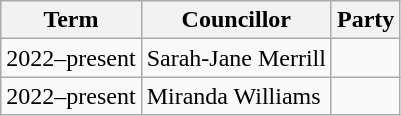<table class="wikitable">
<tr>
<th>Term</th>
<th>Councillor</th>
<th colspan=2>Party</th>
</tr>
<tr>
<td>2022–present</td>
<td>Sarah-Jane Merrill</td>
<td></td>
</tr>
<tr>
<td>2022–present</td>
<td>Miranda Williams</td>
<td></td>
</tr>
</table>
